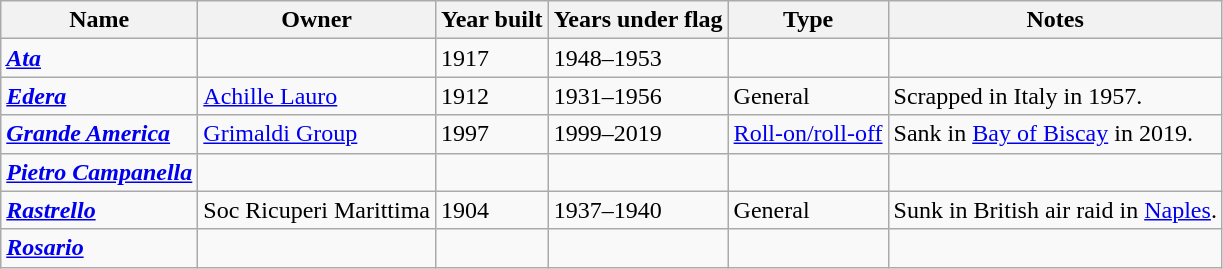<table class="wikitable sortable">
<tr>
<th>Name</th>
<th>Owner</th>
<th>Year built</th>
<th>Years under flag</th>
<th>Type</th>
<th>Notes</th>
</tr>
<tr>
<td><strong><em><a href='#'>Ata</a></em></strong></td>
<td></td>
<td>1917</td>
<td>1948–1953</td>
<td></td>
<td></td>
</tr>
<tr>
<td><strong><em><a href='#'>Edera</a></em></strong></td>
<td><a href='#'>Achille Lauro</a></td>
<td>1912</td>
<td>1931–1956</td>
<td>General</td>
<td>Scrapped in Italy in 1957.</td>
</tr>
<tr>
<td><strong><em><a href='#'>Grande America</a></em></strong></td>
<td><a href='#'>Grimaldi Group</a></td>
<td>1997</td>
<td>1999–2019</td>
<td><a href='#'>Roll-on/roll-off</a></td>
<td>Sank in <a href='#'>Bay of Biscay</a> in 2019.</td>
</tr>
<tr>
<td><strong><em><a href='#'>Pietro Campanella</a></em></strong></td>
<td></td>
<td></td>
<td></td>
<td></td>
<td></td>
</tr>
<tr>
<td><strong><em><a href='#'>Rastrello</a></em></strong></td>
<td>Soc Ricuperi Marittima</td>
<td>1904</td>
<td>1937–1940</td>
<td>General</td>
<td>Sunk in British air raid in <a href='#'>Naples</a>.</td>
</tr>
<tr>
<td><strong><em><a href='#'>Rosario</a></em></strong></td>
<td></td>
<td></td>
<td></td>
<td></td>
<td></td>
</tr>
</table>
